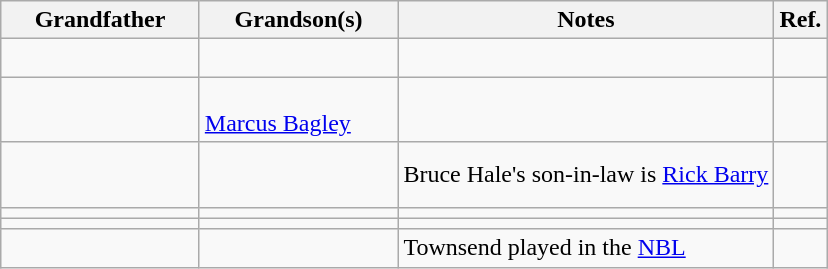<table class="wikitable sortable">
<tr>
<th scope="col" style="width:125px">Grandfather</th>
<th scope="col" style="width:125px">Grandson(s)</th>
<th scope="col">Notes</th>
<th scope="col" class="unsortable">Ref.</th>
</tr>
<tr>
<td></td>
<td><br></td>
<td></td>
<td style="text-align:center"></td>
</tr>
<tr>
<td></td>
<td><br><a href='#'>Marcus Bagley</a></td>
<td></td>
<td style="text-align:center"></td>
</tr>
<tr>
<td></td>
<td><br><br></td>
<td>Bruce Hale's son-in-law is <a href='#'>Rick Barry</a></td>
<td style="text-align:center"></td>
</tr>
<tr>
<td></td>
<td></td>
<td></td>
<td></td>
</tr>
<tr>
<td></td>
<td></td>
<td></td>
<td style="text-align:center"></td>
</tr>
<tr>
<td></td>
<td></td>
<td>Townsend played in the <a href='#'>NBL</a></td>
<td style="text-align:center"></td>
</tr>
</table>
